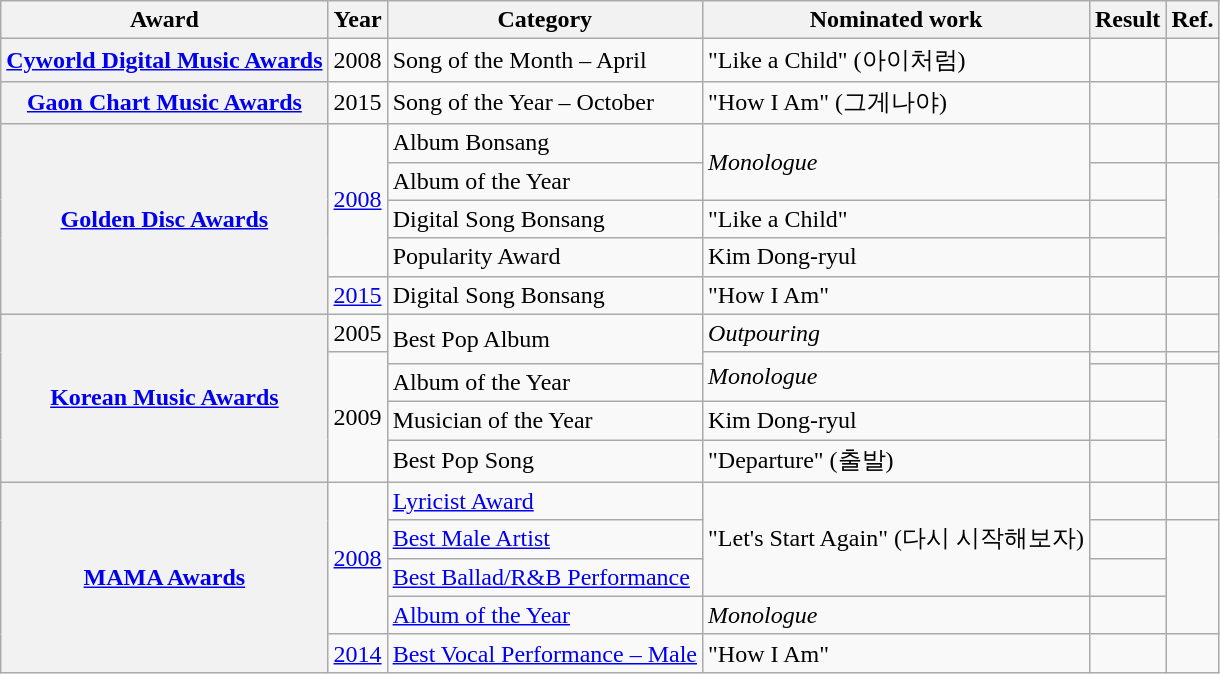<table class="wikitable sortable plainrowheaders">
<tr>
<th>Award</th>
<th>Year</th>
<th>Category</th>
<th>Nominated work</th>
<th>Result</th>
<th>Ref.</th>
</tr>
<tr>
<th scope="row"><a href='#'>Cyworld Digital Music Awards</a></th>
<td>2008</td>
<td>Song of the Month – April</td>
<td>"Like a Child" (아이처럼)</td>
<td></td>
<td></td>
</tr>
<tr>
<th scope="row"><a href='#'>Gaon Chart Music Awards</a></th>
<td>2015</td>
<td>Song of the Year – October</td>
<td>"How I Am" (그게나야)</td>
<td></td>
<td></td>
</tr>
<tr>
<th scope="row" rowspan="5"><a href='#'>Golden Disc Awards</a></th>
<td rowspan="4"><a href='#'>2008</a></td>
<td>Album Bonsang</td>
<td rowspan="2"><em>Monologue</em></td>
<td></td>
<td></td>
</tr>
<tr>
<td>Album of the Year</td>
<td></td>
<td rowspan="3"></td>
</tr>
<tr>
<td>Digital Song Bonsang</td>
<td>"Like a Child"</td>
<td></td>
</tr>
<tr>
<td>Popularity Award</td>
<td>Kim Dong-ryul</td>
<td></td>
</tr>
<tr>
<td><a href='#'>2015</a></td>
<td>Digital Song Bonsang</td>
<td>"How I Am"</td>
<td></td>
<td></td>
</tr>
<tr>
<th scope="row" rowspan="5"><a href='#'>Korean Music Awards</a></th>
<td>2005</td>
<td rowspan="2">Best Pop Album</td>
<td><em>Outpouring</em></td>
<td></td>
<td></td>
</tr>
<tr>
<td rowspan="4">2009</td>
<td rowspan="2"><em>Monologue</em></td>
<td></td>
<td></td>
</tr>
<tr>
<td>Album of the Year</td>
<td></td>
<td rowspan="3"></td>
</tr>
<tr>
<td>Musician of the Year</td>
<td>Kim Dong-ryul</td>
<td></td>
</tr>
<tr>
<td>Best Pop Song</td>
<td>"Departure" (출발)</td>
<td></td>
</tr>
<tr>
<th scope="row" rowspan="5"><a href='#'>MAMA Awards</a></th>
<td rowspan="4"><a href='#'>2008</a></td>
<td><a href='#'>Lyricist Award</a></td>
<td rowspan="3">"Let's Start Again" (다시 시작해보자)</td>
<td></td>
<td></td>
</tr>
<tr>
<td><a href='#'>Best Male Artist</a></td>
<td></td>
<td rowspan="3"></td>
</tr>
<tr>
<td><a href='#'>Best Ballad/R&B Performance</a></td>
<td></td>
</tr>
<tr>
<td><a href='#'>Album of the Year</a></td>
<td><em>Monologue</em></td>
<td></td>
</tr>
<tr>
<td><a href='#'>2014</a></td>
<td><a href='#'>Best Vocal Performance – Male</a></td>
<td>"How I Am"</td>
<td></td>
<td></td>
</tr>
</table>
